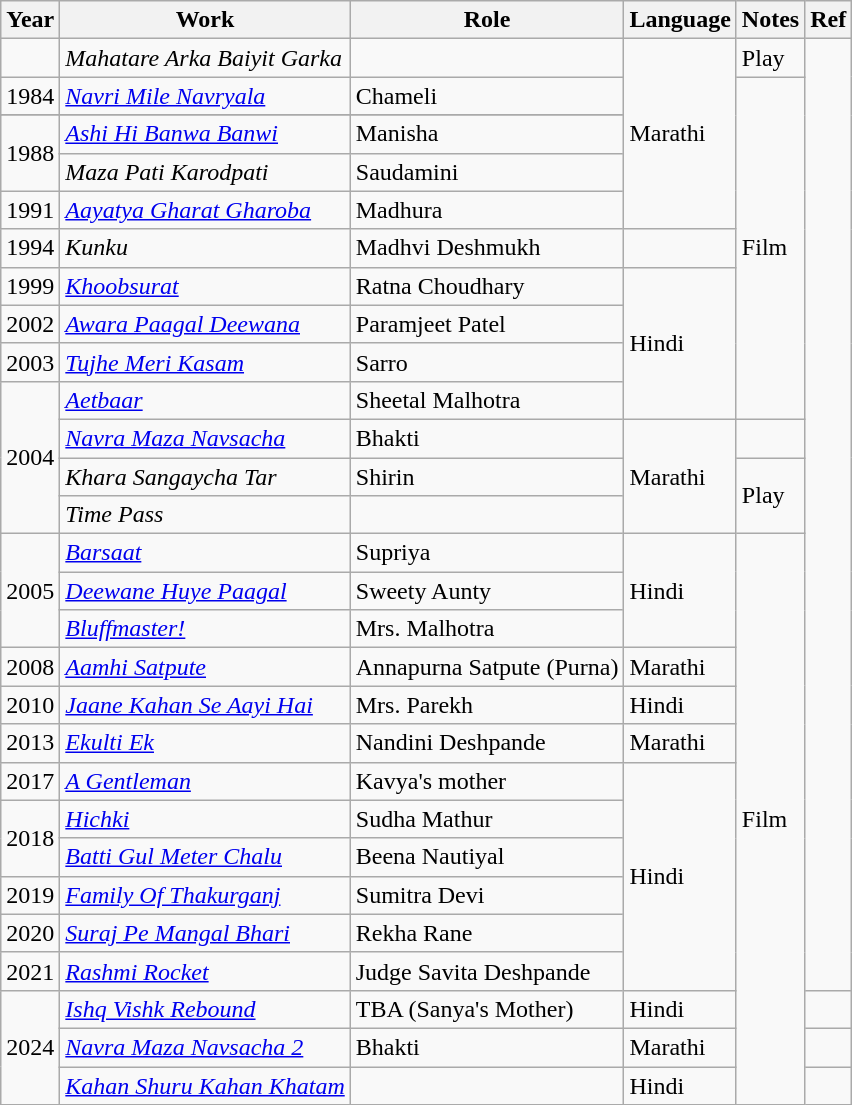<table class="wikitable sortable">
<tr>
<th>Year</th>
<th>Work</th>
<th>Role</th>
<th>Language</th>
<th>Notes</th>
<th>Ref</th>
</tr>
<tr>
<td></td>
<td><em>Mahatare Arka Baiyit Garka</em></td>
<td></td>
<td rowspan="6">Marathi</td>
<td>Play</td>
</tr>
<tr>
<td>1984</td>
<td><em><a href='#'>Navri Mile Navryala</a></em></td>
<td>Chameli</td>
<td rowspan="10">Film</td>
</tr>
<tr>
</tr>
<tr>
<td rowspan="2">1988</td>
<td><em><a href='#'>Ashi Hi Banwa Banwi</a></em></td>
<td>Manisha</td>
</tr>
<tr>
<td><em>Maza Pati Karodpati</em></td>
<td>Saudamini</td>
</tr>
<tr>
<td>1991</td>
<td><em><a href='#'>Aayatya Gharat Gharoba</a></em></td>
<td>Madhura</td>
</tr>
<tr>
<td>1994</td>
<td><em>Kunku</em></td>
<td>Madhvi Deshmukh</td>
</tr>
<tr>
<td>1999</td>
<td><em><a href='#'>Khoobsurat</a></em></td>
<td>Ratna Choudhary</td>
<td rowspan="4">Hindi</td>
</tr>
<tr>
<td>2002</td>
<td><em><a href='#'>Awara Paagal Deewana</a></em></td>
<td>Paramjeet Patel</td>
</tr>
<tr>
<td>2003</td>
<td><em><a href='#'>Tujhe Meri Kasam</a></em></td>
<td>Sarro</td>
</tr>
<tr>
<td rowspan="4">2004</td>
<td><em><a href='#'>Aetbaar</a></em></td>
<td>Sheetal Malhotra</td>
</tr>
<tr>
<td><em><a href='#'>Navra Maza Navsacha</a></em></td>
<td>Bhakti</td>
<td rowspan="3">Marathi</td>
<td></td>
</tr>
<tr>
<td><em>Khara Sangaycha Tar</em></td>
<td>Shirin</td>
<td rowspan="2">Play</td>
</tr>
<tr>
<td><em>Time Pass</em></td>
<td></td>
</tr>
<tr>
<td rowspan="3">2005</td>
<td><em><a href='#'>Barsaat</a></em></td>
<td>Supriya</td>
<td rowspan="3">Hindi</td>
<td rowspan="15">Film</td>
</tr>
<tr>
<td><em><a href='#'>Deewane Huye Paagal</a></em></td>
<td>Sweety Aunty</td>
</tr>
<tr>
<td><em><a href='#'>Bluffmaster!</a></em></td>
<td>Mrs. Malhotra</td>
</tr>
<tr>
<td>2008</td>
<td><em><a href='#'>Aamhi Satpute</a></em></td>
<td>Annapurna Satpute (Purna)</td>
<td>Marathi</td>
</tr>
<tr>
<td>2010</td>
<td><em><a href='#'>Jaane Kahan Se Aayi Hai</a></em></td>
<td>Mrs. Parekh</td>
<td rowspan="1">Hindi</td>
</tr>
<tr>
<td>2013</td>
<td><em><a href='#'>Ekulti Ek</a></em></td>
<td>Nandini Deshpande</td>
<td>Marathi</td>
</tr>
<tr>
<td>2017</td>
<td><em><a href='#'>A Gentleman</a></em></td>
<td>Kavya's mother</td>
<td rowspan="6">Hindi</td>
</tr>
<tr>
<td rowspan="2">2018</td>
<td><em><a href='#'>Hichki</a></em></td>
<td>Sudha Mathur</td>
</tr>
<tr>
<td><em><a href='#'>Batti Gul Meter Chalu</a></em></td>
<td>Beena Nautiyal</td>
</tr>
<tr>
<td>2019</td>
<td><em><a href='#'>Family Of Thakurganj</a></em></td>
<td>Sumitra Devi</td>
</tr>
<tr>
<td>2020</td>
<td><em><a href='#'>Suraj Pe Mangal Bhari</a></em></td>
<td>Rekha Rane</td>
</tr>
<tr>
<td>2021</td>
<td><em><a href='#'>Rashmi Rocket</a></em></td>
<td>Judge Savita Deshpande</td>
</tr>
<tr>
<td rowspan="3">2024</td>
<td><em><a href='#'>Ishq Vishk Rebound</a></em></td>
<td>TBA (Sanya's Mother)</td>
<td>Hindi</td>
<td></td>
</tr>
<tr>
<td><em><a href='#'>Navra Maza Navsacha 2</a></em></td>
<td>Bhakti</td>
<td>Marathi</td>
<td></td>
</tr>
<tr>
<td><em><a href='#'>Kahan Shuru Kahan Khatam</a></em></td>
<td></td>
<td>Hindi</td>
<td></td>
</tr>
</table>
